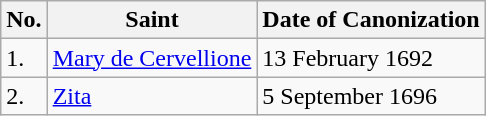<table class="wikitable">
<tr>
<th>No.</th>
<th>Saint</th>
<th>Date of Canonization</th>
</tr>
<tr>
<td>1.</td>
<td><a href='#'>Mary de Cervellione</a></td>
<td>13 February 1692</td>
</tr>
<tr>
<td>2.</td>
<td><a href='#'>Zita</a></td>
<td>5 September 1696</td>
</tr>
</table>
